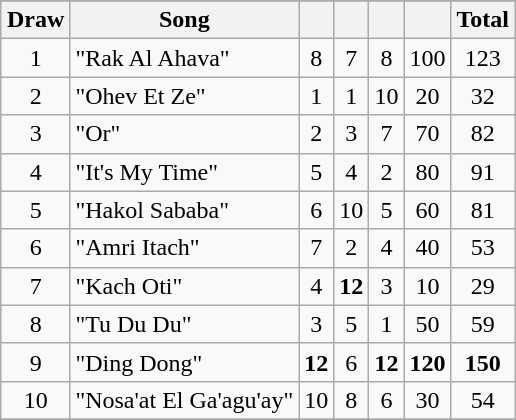<table class="wikitable collapsible" style="margin: 1em auto 1em auto; text-align:center;">
<tr>
</tr>
<tr>
<th>Draw</th>
<th>Song</th>
<th></th>
<th></th>
<th></th>
<th></th>
<th>Total</th>
</tr>
<tr>
<td>1</td>
<td style="text-align:left;">"Rak Al Ahava"</td>
<td>8</td>
<td>7</td>
<td>8</td>
<td>100</td>
<td>123</td>
</tr>
<tr>
<td>2</td>
<td style="text-align:left;">"Ohev Et Ze"</td>
<td>1</td>
<td>1</td>
<td>10</td>
<td>20</td>
<td>32</td>
</tr>
<tr>
<td>3</td>
<td style="text-align:left;">"Or"</td>
<td>2</td>
<td>3</td>
<td>7</td>
<td>70</td>
<td>82</td>
</tr>
<tr>
<td>4</td>
<td style="text-align:left;">"It's My Time"</td>
<td>5</td>
<td>4</td>
<td>2</td>
<td>80</td>
<td>91</td>
</tr>
<tr>
<td>5</td>
<td style="text-align:left;">"Hakol Sababa"</td>
<td>6</td>
<td>10</td>
<td>5</td>
<td>60</td>
<td>81</td>
</tr>
<tr>
<td>6</td>
<td style="text-align:left;">"Amri Itach"</td>
<td>7</td>
<td>2</td>
<td>4</td>
<td>40</td>
<td>53</td>
</tr>
<tr>
<td>7</td>
<td style="text-align:left;">"Kach Oti"</td>
<td>4</td>
<td><strong>12</strong></td>
<td>3</td>
<td>10</td>
<td>29</td>
</tr>
<tr>
<td>8</td>
<td style="text-align:left;">"Tu Du Du"</td>
<td>3</td>
<td>5</td>
<td>1</td>
<td>50</td>
<td>59</td>
</tr>
<tr>
<td>9</td>
<td style="text-align:left;">"Ding Dong"</td>
<td><strong>12</strong></td>
<td>6</td>
<td><strong>12</strong></td>
<td><strong>120</strong></td>
<td><strong>150</strong></td>
</tr>
<tr>
<td>10</td>
<td style="text-align:left;">"Nosa'at El Ga'agu'ay"</td>
<td>10</td>
<td>8</td>
<td>6</td>
<td>30</td>
<td>54</td>
</tr>
<tr>
</tr>
</table>
